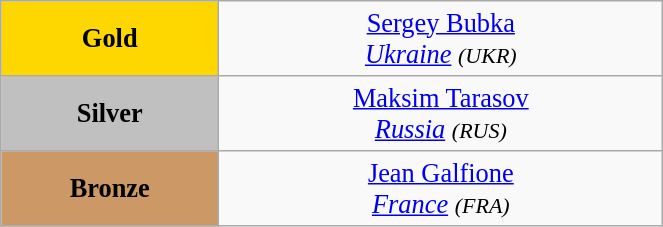<table class="wikitable" style=" text-align:center; font-size:110%;" width="35%">
<tr>
<td bgcolor="gold"><strong>Gold</strong></td>
<td> <a href='#'>Sergey Bubka</a><br><em><a href='#'>Ukraine</a> <small>(UKR)</small></em></td>
</tr>
<tr>
<td bgcolor="silver"><strong>Silver</strong></td>
<td> <a href='#'>Maksim Tarasov</a><br><em><a href='#'>Russia</a> <small>(RUS)</small></em></td>
</tr>
<tr>
<td bgcolor="CC9966"><strong>Bronze</strong></td>
<td> <a href='#'>Jean Galfione</a><br><em><a href='#'>France</a> <small>(FRA)</small></em></td>
</tr>
</table>
